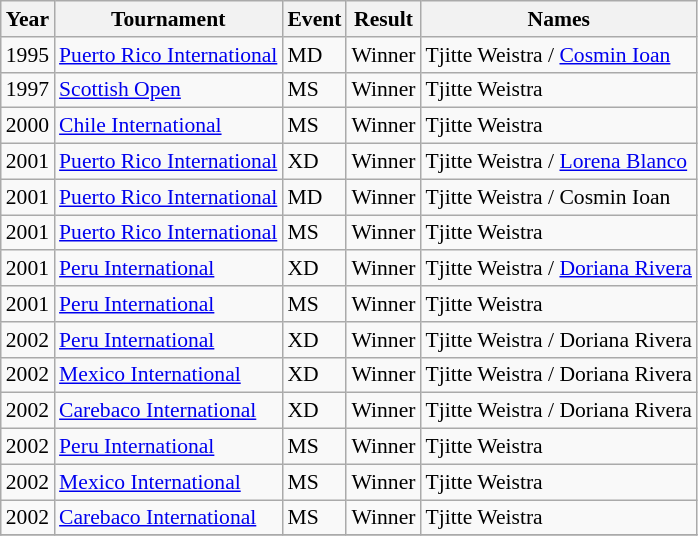<table class=wikitable style=font-size:90%;>
<tr>
<th>Year</th>
<th>Tournament</th>
<th>Event</th>
<th>Result</th>
<th>Names</th>
</tr>
<tr>
<td>1995</td>
<td><a href='#'>Puerto Rico International</a></td>
<td>MD</td>
<td>Winner</td>
<td>Tjitte Weistra / <a href='#'>Cosmin Ioan</a></td>
</tr>
<tr>
<td>1997</td>
<td><a href='#'>Scottish Open</a></td>
<td>MS</td>
<td>Winner</td>
<td>Tjitte Weistra</td>
</tr>
<tr>
<td>2000</td>
<td><a href='#'>Chile International</a></td>
<td>MS</td>
<td>Winner</td>
<td>Tjitte Weistra</td>
</tr>
<tr>
<td>2001</td>
<td><a href='#'>Puerto Rico International</a></td>
<td>XD</td>
<td>Winner</td>
<td>Tjitte Weistra / <a href='#'>Lorena Blanco</a></td>
</tr>
<tr>
<td>2001</td>
<td><a href='#'>Puerto Rico International</a></td>
<td>MD</td>
<td>Winner</td>
<td>Tjitte Weistra / Cosmin Ioan</td>
</tr>
<tr>
<td>2001</td>
<td><a href='#'>Puerto Rico International</a></td>
<td>MS</td>
<td>Winner</td>
<td>Tjitte Weistra</td>
</tr>
<tr>
<td>2001</td>
<td><a href='#'>Peru International</a></td>
<td>XD</td>
<td>Winner</td>
<td>Tjitte Weistra / <a href='#'>Doriana Rivera</a></td>
</tr>
<tr>
<td>2001</td>
<td><a href='#'>Peru International</a></td>
<td>MS</td>
<td>Winner</td>
<td>Tjitte Weistra</td>
</tr>
<tr>
<td>2002</td>
<td><a href='#'>Peru International</a></td>
<td>XD</td>
<td>Winner</td>
<td>Tjitte Weistra / Doriana Rivera</td>
</tr>
<tr>
<td>2002</td>
<td><a href='#'>Mexico International</a></td>
<td>XD</td>
<td>Winner</td>
<td>Tjitte Weistra / Doriana Rivera</td>
</tr>
<tr>
<td>2002</td>
<td><a href='#'>Carebaco International</a></td>
<td>XD</td>
<td>Winner</td>
<td>Tjitte Weistra / Doriana Rivera</td>
</tr>
<tr>
<td>2002</td>
<td><a href='#'>Peru International</a></td>
<td>MS</td>
<td>Winner</td>
<td>Tjitte Weistra</td>
</tr>
<tr>
<td>2002</td>
<td><a href='#'>Mexico International</a></td>
<td>MS</td>
<td>Winner</td>
<td>Tjitte Weistra</td>
</tr>
<tr>
<td>2002</td>
<td><a href='#'>Carebaco International</a></td>
<td>MS</td>
<td>Winner</td>
<td>Tjitte Weistra</td>
</tr>
<tr>
</tr>
</table>
